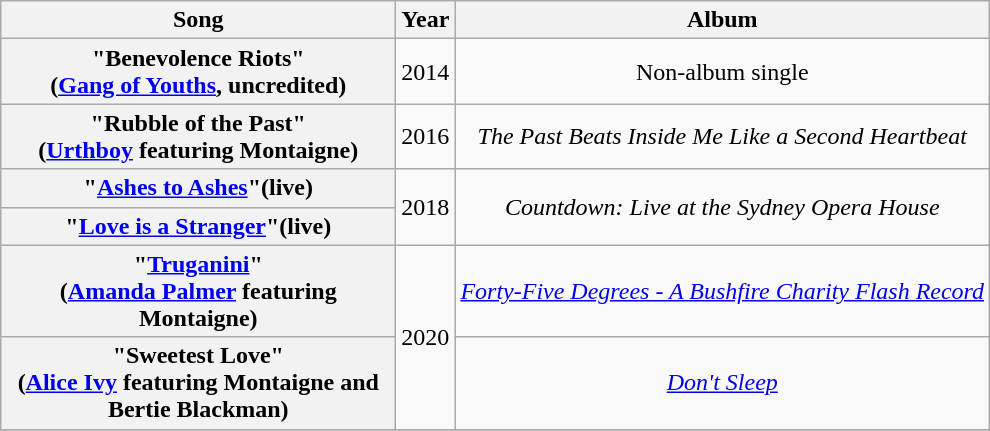<table class="wikitable plainrowheaders" style="text-align:center;">
<tr>
<th scope="col" style="width:16em;">Song</th>
<th scope="col">Year</th>
<th scope="col">Album</th>
</tr>
<tr>
<th scope="row">"Benevolence Riots"<br><span>(<a href='#'>Gang of Youths</a>, uncredited)</span></th>
<td>2014</td>
<td>Non-album single</td>
</tr>
<tr>
<th scope="row">"Rubble of the Past"<br><span>(<a href='#'>Urthboy</a> featuring Montaigne)</span></th>
<td>2016</td>
<td><em>The Past Beats Inside Me Like a Second Heartbeat</em></td>
</tr>
<tr>
<th scope="row">"<a href='#'>Ashes to Ashes</a>"<span>(live)</span></th>
<td rowspan="2">2018</td>
<td rowspan="2"><em>Countdown: Live at the Sydney Opera House</em></td>
</tr>
<tr>
<th scope="row">"<a href='#'>Love is a Stranger</a>"<span>(live)</span></th>
</tr>
<tr>
<th scope="row">"<a href='#'>Truganini</a>"<br><span>(<a href='#'>Amanda Palmer</a> featuring Montaigne)</span></th>
<td rowspan="2">2020</td>
<td><em><a href='#'>Forty-Five Degrees - A Bushfire Charity Flash Record</a></em></td>
</tr>
<tr>
<th scope="row">"Sweetest Love"<br><span>(<a href='#'>Alice Ivy</a> featuring Montaigne and Bertie Blackman)</span></th>
<td><em><a href='#'>Don't Sleep</a></em></td>
</tr>
<tr>
</tr>
</table>
